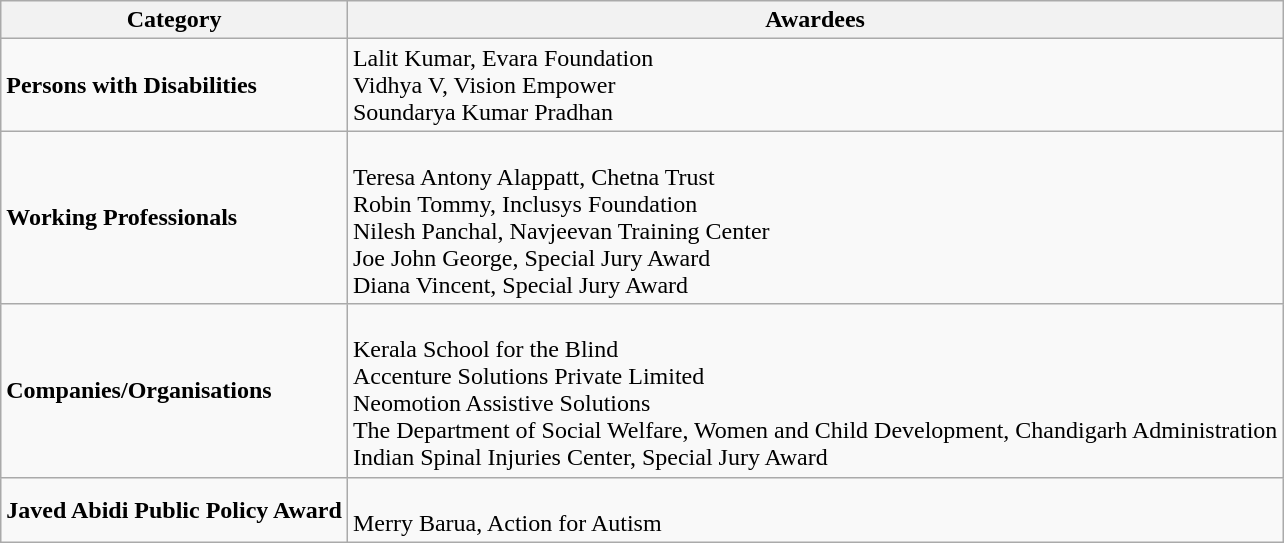<table class="wikitable">
<tr>
<th>Category</th>
<th>Awardees</th>
</tr>
<tr>
<td><strong>Persons with Disabilities</strong></td>
<td>Lalit Kumar, Evara Foundation<br>Vidhya V, Vision Empower<br>Soundarya Kumar Pradhan</td>
</tr>
<tr>
<td><strong>Working Professionals</strong></td>
<td><br>Teresa Antony Alappatt, Chetna Trust<br>Robin Tommy, Inclusys Foundation<br>Nilesh Panchal, Navjeevan Training Center<br>Joe John George, Special Jury Award<br>Diana Vincent, Special Jury Award</td>
</tr>
<tr>
<td><strong>Companies/Organisations</strong></td>
<td><br>Kerala School for the Blind<br>Accenture Solutions Private Limited<br>Neomotion Assistive Solutions<br>The Department of Social Welfare, Women and Child Development, Chandigarh Administration<br>Indian Spinal Injuries Center, Special Jury Award</td>
</tr>
<tr>
<td><strong>Javed Abidi Public Policy Award</strong></td>
<td><br>Merry Barua, Action for Autism</td>
</tr>
</table>
